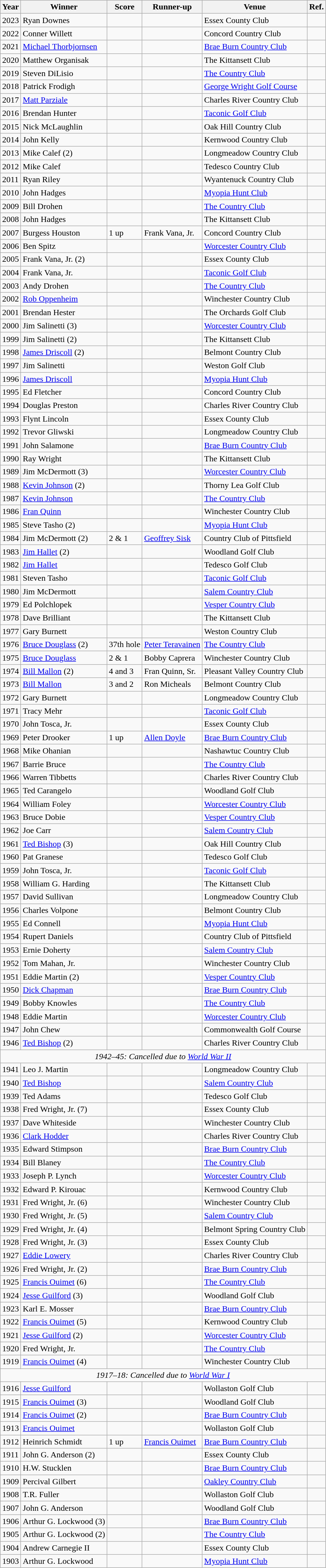<table class="wikitable">
<tr>
<th>Year</th>
<th>Winner</th>
<th>Score</th>
<th>Runner-up</th>
<th>Venue</th>
<th>Ref.</th>
</tr>
<tr>
<td>2023</td>
<td>Ryan Downes</td>
<td></td>
<td></td>
<td>Essex County Club</td>
<td></td>
</tr>
<tr>
<td>2022</td>
<td>Conner Willett</td>
<td></td>
<td></td>
<td>Concord Country Club</td>
<td></td>
</tr>
<tr>
<td>2021</td>
<td><a href='#'>Michael Thorbjornsen</a></td>
<td></td>
<td></td>
<td><a href='#'>Brae Burn Country Club</a></td>
<td></td>
</tr>
<tr>
<td>2020</td>
<td>Matthew Organisak</td>
<td></td>
<td></td>
<td>The Kittansett Club</td>
<td></td>
</tr>
<tr>
<td>2019</td>
<td>Steven DiLisio</td>
<td></td>
<td></td>
<td><a href='#'>The Country Club</a></td>
<td></td>
</tr>
<tr>
<td>2018</td>
<td>Patrick Frodigh</td>
<td></td>
<td></td>
<td><a href='#'>George Wright Golf Course</a></td>
<td></td>
</tr>
<tr>
<td>2017</td>
<td><a href='#'>Matt Parziale</a></td>
<td></td>
<td></td>
<td>Charles River Country Club</td>
<td></td>
</tr>
<tr>
<td>2016</td>
<td>Brendan Hunter</td>
<td></td>
<td></td>
<td><a href='#'>Taconic Golf Club</a></td>
<td></td>
</tr>
<tr>
<td>2015</td>
<td>Nick McLaughlin</td>
<td></td>
<td></td>
<td>Oak Hill Country Club</td>
<td></td>
</tr>
<tr>
<td>2014</td>
<td>John Kelly</td>
<td></td>
<td></td>
<td>Kernwood Country Club</td>
<td></td>
</tr>
<tr>
<td>2013</td>
<td>Mike Calef (2)</td>
<td></td>
<td></td>
<td>Longmeadow Country Club</td>
<td></td>
</tr>
<tr>
<td>2012</td>
<td>Mike Calef</td>
<td></td>
<td></td>
<td>Tedesco Country Club</td>
<td></td>
</tr>
<tr>
<td>2011</td>
<td>Ryan Riley</td>
<td></td>
<td></td>
<td>Wyantenuck Country Club</td>
<td></td>
</tr>
<tr>
<td>2010</td>
<td>John Hadges</td>
<td></td>
<td></td>
<td><a href='#'>Myopia Hunt Club</a></td>
<td></td>
</tr>
<tr>
<td>2009</td>
<td>Bill Drohen</td>
<td></td>
<td></td>
<td><a href='#'>The Country Club</a></td>
<td></td>
</tr>
<tr>
<td>2008</td>
<td>John Hadges</td>
<td></td>
<td></td>
<td>The Kittansett Club</td>
<td></td>
</tr>
<tr>
<td>2007</td>
<td>Burgess Houston</td>
<td>1 up</td>
<td>Frank Vana, Jr.</td>
<td>Concord Country Club</td>
<td></td>
</tr>
<tr>
<td>2006</td>
<td>Ben Spitz</td>
<td></td>
<td></td>
<td><a href='#'>Worcester Country Club</a></td>
<td></td>
</tr>
<tr>
<td>2005</td>
<td>Frank Vana, Jr. (2)</td>
<td></td>
<td></td>
<td>Essex County Club</td>
<td></td>
</tr>
<tr>
<td>2004</td>
<td>Frank Vana, Jr.</td>
<td></td>
<td></td>
<td><a href='#'>Taconic Golf Club</a></td>
<td></td>
</tr>
<tr>
<td>2003</td>
<td>Andy Drohen</td>
<td></td>
<td></td>
<td><a href='#'>The Country Club</a></td>
<td></td>
</tr>
<tr>
<td>2002</td>
<td><a href='#'>Rob Oppenheim</a></td>
<td></td>
<td></td>
<td>Winchester Country Club</td>
<td></td>
</tr>
<tr>
<td>2001</td>
<td>Brendan Hester</td>
<td></td>
<td></td>
<td>The Orchards Golf Club</td>
<td></td>
</tr>
<tr>
<td>2000</td>
<td>Jim Salinetti (3)</td>
<td></td>
<td></td>
<td><a href='#'>Worcester Country Club</a></td>
<td></td>
</tr>
<tr>
<td>1999</td>
<td>Jim Salinetti (2)</td>
<td></td>
<td></td>
<td>The Kittansett Club</td>
<td></td>
</tr>
<tr>
<td>1998</td>
<td><a href='#'>James Driscoll</a> (2)</td>
<td></td>
<td></td>
<td>Belmont Country Club</td>
<td></td>
</tr>
<tr>
<td>1997</td>
<td>Jim Salinetti</td>
<td></td>
<td></td>
<td>Weston Golf Club</td>
<td></td>
</tr>
<tr>
<td>1996</td>
<td><a href='#'>James Driscoll</a></td>
<td></td>
<td></td>
<td><a href='#'>Myopia Hunt Club</a></td>
<td></td>
</tr>
<tr>
<td>1995</td>
<td>Ed Fletcher</td>
<td></td>
<td></td>
<td>Concord Country Club</td>
<td></td>
</tr>
<tr>
<td>1994</td>
<td>Douglas Preston</td>
<td></td>
<td></td>
<td>Charles River Country Club</td>
<td></td>
</tr>
<tr>
<td>1993</td>
<td>Flynt Lincoln</td>
<td></td>
<td></td>
<td>Essex County Club</td>
<td></td>
</tr>
<tr>
<td>1992</td>
<td>Trevor Gliwski</td>
<td></td>
<td></td>
<td>Longmeadow Country Club</td>
<td></td>
</tr>
<tr>
<td>1991</td>
<td>John Salamone</td>
<td></td>
<td></td>
<td><a href='#'>Brae Burn Country Club</a></td>
<td></td>
</tr>
<tr>
<td>1990</td>
<td>Ray Wright</td>
<td></td>
<td></td>
<td>The Kittansett Club</td>
<td></td>
</tr>
<tr>
<td>1989</td>
<td>Jim McDermott (3)</td>
<td></td>
<td></td>
<td><a href='#'>Worcester Country Club</a></td>
<td></td>
</tr>
<tr>
<td>1988</td>
<td><a href='#'>Kevin Johnson</a> (2)</td>
<td></td>
<td></td>
<td>Thorny Lea Golf Club</td>
<td></td>
</tr>
<tr>
<td>1987</td>
<td><a href='#'>Kevin Johnson</a></td>
<td></td>
<td></td>
<td><a href='#'>The Country Club</a></td>
<td></td>
</tr>
<tr>
<td>1986</td>
<td><a href='#'>Fran Quinn</a></td>
<td></td>
<td></td>
<td>Winchester Country Club</td>
<td></td>
</tr>
<tr>
<td>1985</td>
<td>Steve Tasho (2)</td>
<td></td>
<td></td>
<td><a href='#'>Myopia Hunt Club</a></td>
<td></td>
</tr>
<tr>
<td>1984</td>
<td>Jim McDermott (2)</td>
<td>2 & 1</td>
<td><a href='#'>Geoffrey Sisk</a></td>
<td>Country Club of Pittsfield</td>
<td></td>
</tr>
<tr>
<td>1983</td>
<td><a href='#'>Jim Hallet</a> (2)</td>
<td></td>
<td></td>
<td>Woodland Golf Club</td>
<td></td>
</tr>
<tr>
<td>1982</td>
<td><a href='#'>Jim Hallet</a></td>
<td></td>
<td></td>
<td>Tedesco Golf Club</td>
<td></td>
</tr>
<tr>
<td>1981</td>
<td>Steven Tasho</td>
<td></td>
<td></td>
<td><a href='#'>Taconic Golf Club</a></td>
<td></td>
</tr>
<tr>
<td>1980</td>
<td>Jim McDermott</td>
<td></td>
<td></td>
<td><a href='#'>Salem Country Club</a></td>
<td></td>
</tr>
<tr>
<td>1979</td>
<td>Ed Polchlopek</td>
<td></td>
<td></td>
<td><a href='#'>Vesper Country Club</a></td>
<td></td>
</tr>
<tr>
<td>1978</td>
<td>Dave Brilliant</td>
<td></td>
<td></td>
<td>The Kittansett Club</td>
<td></td>
</tr>
<tr>
<td>1977</td>
<td>Gary Burnett</td>
<td></td>
<td></td>
<td>Weston Country Club</td>
<td></td>
</tr>
<tr>
<td>1976</td>
<td><a href='#'>Bruce Douglass</a> (2)</td>
<td>37th hole</td>
<td><a href='#'>Peter Teravainen</a></td>
<td><a href='#'>The Country Club</a></td>
<td></td>
</tr>
<tr>
<td>1975</td>
<td><a href='#'>Bruce Douglass</a></td>
<td>2 & 1</td>
<td>Bobby Caprera</td>
<td>Winchester Country Club</td>
<td></td>
</tr>
<tr>
<td>1974</td>
<td><a href='#'>Bill Mallon</a> (2)</td>
<td>4 and 3</td>
<td>Fran Quinn, Sr.</td>
<td>Pleasant Valley Country Club</td>
<td></td>
</tr>
<tr>
<td>1973</td>
<td><a href='#'>Bill Mallon</a></td>
<td>3 and 2</td>
<td>Ron Micheals</td>
<td>Belmont Country Club</td>
<td></td>
</tr>
<tr>
<td>1972</td>
<td>Gary Burnett</td>
<td></td>
<td></td>
<td>Longmeadow Country Club</td>
<td></td>
</tr>
<tr>
<td>1971</td>
<td>Tracy Mehr</td>
<td></td>
<td></td>
<td><a href='#'>Taconic Golf Club</a></td>
<td></td>
</tr>
<tr>
<td>1970</td>
<td>John Tosca, Jr.</td>
<td></td>
<td></td>
<td>Essex County Club</td>
<td></td>
</tr>
<tr>
<td>1969</td>
<td>Peter Drooker</td>
<td>1 up</td>
<td><a href='#'>Allen Doyle</a></td>
<td><a href='#'>Brae Burn Country Club</a></td>
<td></td>
</tr>
<tr>
<td>1968</td>
<td>Mike Ohanian</td>
<td></td>
<td></td>
<td>Nashawtuc Country Club</td>
<td></td>
</tr>
<tr>
<td>1967</td>
<td>Barrie Bruce</td>
<td></td>
<td></td>
<td><a href='#'>The Country Club</a></td>
<td></td>
</tr>
<tr>
<td>1966</td>
<td>Warren Tibbetts</td>
<td></td>
<td></td>
<td>Charles River Country Club</td>
<td></td>
</tr>
<tr>
<td>1965</td>
<td>Ted Carangelo</td>
<td></td>
<td></td>
<td>Woodland Golf Club</td>
<td></td>
</tr>
<tr>
<td>1964</td>
<td>William Foley</td>
<td></td>
<td></td>
<td><a href='#'>Worcester Country Club</a></td>
<td></td>
</tr>
<tr>
<td>1963</td>
<td>Bruce Dobie</td>
<td></td>
<td></td>
<td><a href='#'>Vesper Country Club</a></td>
<td></td>
</tr>
<tr>
<td>1962</td>
<td>Joe Carr</td>
<td></td>
<td></td>
<td><a href='#'>Salem Country Club</a></td>
<td></td>
</tr>
<tr>
<td>1961</td>
<td><a href='#'>Ted Bishop</a> (3)</td>
<td></td>
<td></td>
<td>Oak Hill Country Club</td>
<td></td>
</tr>
<tr>
<td>1960</td>
<td>Pat Granese</td>
<td></td>
<td></td>
<td>Tedesco Golf Club</td>
<td></td>
</tr>
<tr>
<td>1959</td>
<td>John Tosca, Jr.</td>
<td></td>
<td></td>
<td><a href='#'>Taconic Golf Club</a></td>
<td></td>
</tr>
<tr>
<td>1958</td>
<td>William G. Harding</td>
<td></td>
<td></td>
<td>The Kittansett Club</td>
<td></td>
</tr>
<tr>
<td>1957</td>
<td>David Sullivan</td>
<td></td>
<td></td>
<td>Longmeadow Country Club</td>
<td></td>
</tr>
<tr>
<td>1956</td>
<td>Charles Volpone</td>
<td></td>
<td></td>
<td>Belmont Country Club</td>
<td></td>
</tr>
<tr>
<td>1955</td>
<td>Ed Connell</td>
<td></td>
<td></td>
<td><a href='#'>Myopia Hunt Club</a></td>
<td></td>
</tr>
<tr>
<td>1954</td>
<td>Rupert Daniels</td>
<td></td>
<td></td>
<td>Country Club of Pittsfield</td>
<td></td>
</tr>
<tr>
<td>1953</td>
<td>Ernie Doherty</td>
<td></td>
<td></td>
<td><a href='#'>Salem Country Club</a></td>
<td></td>
</tr>
<tr>
<td>1952</td>
<td>Tom Mahan, Jr.</td>
<td></td>
<td></td>
<td>Winchester Country Club</td>
<td></td>
</tr>
<tr>
<td>1951</td>
<td>Eddie Martin (2)</td>
<td></td>
<td></td>
<td><a href='#'>Vesper Country Club</a></td>
<td></td>
</tr>
<tr>
<td>1950</td>
<td><a href='#'>Dick Chapman</a></td>
<td></td>
<td></td>
<td><a href='#'>Brae Burn Country Club</a></td>
<td></td>
</tr>
<tr>
<td>1949</td>
<td>Bobby Knowles</td>
<td></td>
<td></td>
<td><a href='#'>The Country Club</a></td>
<td></td>
</tr>
<tr>
<td>1948</td>
<td>Eddie Martin</td>
<td></td>
<td></td>
<td><a href='#'>Worcester Country Club</a></td>
<td></td>
</tr>
<tr>
<td>1947</td>
<td>John Chew</td>
<td></td>
<td></td>
<td>Commonwealth Golf Course</td>
<td></td>
</tr>
<tr>
<td>1946</td>
<td><a href='#'>Ted Bishop</a> (2)</td>
<td></td>
<td></td>
<td>Charles River Country Club</td>
<td></td>
</tr>
<tr>
<td colspan="8" style="text-align: center;"><em>1942–45: Cancelled due to <a href='#'>World War II</a></em></td>
</tr>
<tr>
<td>1941</td>
<td>Leo J. Martin</td>
<td></td>
<td></td>
<td>Longmeadow Country Club</td>
<td></td>
</tr>
<tr>
<td>1940</td>
<td><a href='#'>Ted Bishop</a></td>
<td></td>
<td></td>
<td><a href='#'>Salem Country Club</a></td>
<td></td>
</tr>
<tr>
<td>1939</td>
<td>Ted Adams</td>
<td></td>
<td></td>
<td>Tedesco Golf Club</td>
<td></td>
</tr>
<tr>
<td>1938</td>
<td>Fred Wright, Jr. (7)</td>
<td></td>
<td></td>
<td>Essex County Club</td>
<td></td>
</tr>
<tr>
<td>1937</td>
<td>Dave Whiteside</td>
<td></td>
<td></td>
<td>Winchester Country Club</td>
<td></td>
</tr>
<tr>
<td>1936</td>
<td><a href='#'>Clark Hodder</a></td>
<td></td>
<td></td>
<td>Charles River Country Club</td>
<td></td>
</tr>
<tr>
<td>1935</td>
<td>Edward Stimpson</td>
<td></td>
<td></td>
<td><a href='#'>Brae Burn Country Club</a></td>
<td></td>
</tr>
<tr>
<td>1934</td>
<td>Bill Blaney</td>
<td></td>
<td></td>
<td><a href='#'>The Country Club</a></td>
<td></td>
</tr>
<tr>
<td>1933</td>
<td>Joseph P. Lynch</td>
<td></td>
<td></td>
<td><a href='#'>Worcester Country Club</a></td>
<td></td>
</tr>
<tr>
<td>1932</td>
<td>Edward P. Kirouac</td>
<td></td>
<td></td>
<td>Kernwood Country Club</td>
<td></td>
</tr>
<tr>
<td>1931</td>
<td>Fred Wright, Jr. (6)</td>
<td></td>
<td></td>
<td>Winchester Country Club</td>
<td></td>
</tr>
<tr>
<td>1930</td>
<td>Fred Wright, Jr. (5)</td>
<td></td>
<td></td>
<td><a href='#'>Salem Country Club</a></td>
<td></td>
</tr>
<tr>
<td>1929</td>
<td>Fred Wright, Jr. (4)</td>
<td></td>
<td></td>
<td>Belmont Spring Country Club</td>
<td></td>
</tr>
<tr>
<td>1928</td>
<td>Fred Wright, Jr. (3)</td>
<td></td>
<td></td>
<td>Essex County Club</td>
<td></td>
</tr>
<tr>
<td>1927</td>
<td><a href='#'>Eddie Lowery</a></td>
<td></td>
<td></td>
<td>Charles River Country Club</td>
<td></td>
</tr>
<tr>
<td>1926</td>
<td>Fred Wright, Jr. (2)</td>
<td></td>
<td></td>
<td><a href='#'>Brae Burn Country Club</a></td>
<td></td>
</tr>
<tr>
<td>1925</td>
<td><a href='#'>Francis Ouimet</a> (6)</td>
<td></td>
<td></td>
<td><a href='#'>The Country Club</a></td>
<td></td>
</tr>
<tr>
<td>1924</td>
<td><a href='#'>Jesse Guilford</a> (3)</td>
<td></td>
<td></td>
<td>Woodland Golf Club</td>
<td></td>
</tr>
<tr>
<td>1923</td>
<td>Karl E. Mosser</td>
<td></td>
<td></td>
<td><a href='#'>Brae Burn Country Club</a></td>
<td></td>
</tr>
<tr>
<td>1922</td>
<td><a href='#'>Francis Ouimet</a> (5)</td>
<td></td>
<td></td>
<td>Kernwood Country Club</td>
<td></td>
</tr>
<tr>
<td>1921</td>
<td><a href='#'>Jesse Guilford</a> (2)</td>
<td></td>
<td></td>
<td><a href='#'>Worcester Country Club</a></td>
<td></td>
</tr>
<tr>
<td>1920</td>
<td>Fred Wright, Jr.</td>
<td></td>
<td></td>
<td><a href='#'>The Country Club</a></td>
<td></td>
</tr>
<tr>
<td>1919</td>
<td><a href='#'>Francis Ouimet</a> (4)</td>
<td></td>
<td></td>
<td>Winchester Country Club</td>
<td></td>
</tr>
<tr>
<td colspan="8" style="text-align: center;"><em>1917–18: Cancelled due to <a href='#'>World War I</a></em></td>
</tr>
<tr>
<td>1916</td>
<td><a href='#'>Jesse Guilford</a></td>
<td></td>
<td></td>
<td>Wollaston Golf Club</td>
<td></td>
</tr>
<tr>
<td>1915</td>
<td><a href='#'>Francis Ouimet</a> (3)</td>
<td></td>
<td></td>
<td>Woodland Golf Club</td>
<td></td>
</tr>
<tr>
<td>1914</td>
<td><a href='#'>Francis Ouimet</a> (2)</td>
<td></td>
<td></td>
<td><a href='#'>Brae Burn Country Club</a></td>
<td></td>
</tr>
<tr>
<td>1913</td>
<td><a href='#'>Francis Ouimet</a></td>
<td></td>
<td></td>
<td>Wollaston Golf Club</td>
<td></td>
</tr>
<tr>
<td>1912</td>
<td>Heinrich Schmidt</td>
<td>1 up</td>
<td><a href='#'>Francis Ouimet</a></td>
<td><a href='#'>Brae Burn Country Club</a></td>
<td></td>
</tr>
<tr>
<td>1911</td>
<td>John G. Anderson (2)</td>
<td></td>
<td></td>
<td>Essex County Club</td>
<td></td>
</tr>
<tr>
<td>1910</td>
<td>H.W. Stucklen</td>
<td></td>
<td></td>
<td><a href='#'>Brae Burn Country Club</a></td>
<td></td>
</tr>
<tr>
<td>1909</td>
<td>Percival Gilbert</td>
<td></td>
<td></td>
<td><a href='#'>Oakley Country Club</a></td>
<td></td>
</tr>
<tr>
<td>1908</td>
<td>T.R. Fuller</td>
<td></td>
<td></td>
<td>Wollaston Golf Club</td>
<td></td>
</tr>
<tr>
<td>1907</td>
<td>John G. Anderson</td>
<td></td>
<td></td>
<td>Woodland Golf Club</td>
<td></td>
</tr>
<tr>
<td>1906</td>
<td>Arthur G. Lockwood (3)</td>
<td></td>
<td></td>
<td><a href='#'>Brae Burn Country Club</a></td>
<td></td>
</tr>
<tr>
<td>1905</td>
<td>Arthur G. Lockwood (2)</td>
<td></td>
<td></td>
<td><a href='#'>The Country Club</a></td>
<td></td>
</tr>
<tr>
<td>1904</td>
<td>Andrew Carnegie II</td>
<td></td>
<td></td>
<td>Essex County Club</td>
<td></td>
</tr>
<tr>
<td>1903</td>
<td>Arthur G. Lockwood</td>
<td></td>
<td></td>
<td><a href='#'>Myopia Hunt Club</a></td>
<td></td>
</tr>
</table>
